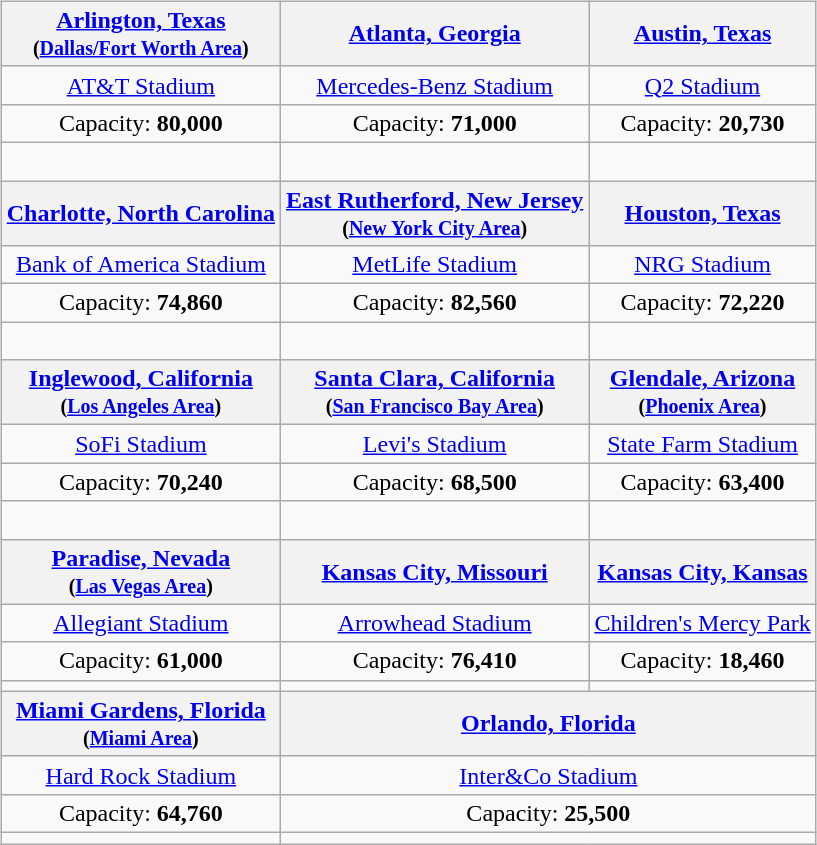<table>
<tr>
<td><br><table class="wikitable" style="text-align:center">
<tr>
<th><a href='#'>Arlington, Texas</a><br><small>(<a href='#'>Dallas/Fort Worth Area</a>)</small></th>
<th><a href='#'>Atlanta, Georgia</a></th>
<th><a href='#'>Austin, Texas</a></th>
</tr>
<tr>
<td><a href='#'>AT&T Stadium</a></td>
<td><a href='#'>Mercedes-Benz Stadium</a></td>
<td><a href='#'>Q2 Stadium</a></td>
</tr>
<tr>
<td>Capacity: <strong>80,000</strong></td>
<td>Capacity: <strong>71,000</strong></td>
<td>Capacity: <strong>20,730</strong></td>
</tr>
<tr>
<td></td>
<td><br></td>
<td></td>
</tr>
<tr>
<th><a href='#'>Charlotte, North Carolina</a></th>
<th><a href='#'>East Rutherford, New Jersey</a><br><small>(<a href='#'>New York City Area</a>)</small></th>
<th><a href='#'>Houston, Texas</a></th>
</tr>
<tr>
<td><a href='#'>Bank of America Stadium</a></td>
<td><a href='#'>MetLife Stadium</a></td>
<td><a href='#'>NRG Stadium</a></td>
</tr>
<tr>
<td>Capacity: <strong>74,860</strong></td>
<td>Capacity: <strong>82,560</strong></td>
<td>Capacity: <strong>72,220</strong></td>
</tr>
<tr>
<td></td>
<td><br></td>
<td></td>
</tr>
<tr>
<th><a href='#'>Inglewood, California</a><br><small>(<a href='#'>Los Angeles Area</a>)</small></th>
<th><a href='#'>Santa Clara, California</a><br><small>(<a href='#'>San Francisco Bay Area</a>)</small></th>
<th><a href='#'>Glendale, Arizona</a><br><small>(<a href='#'>Phoenix Area</a>)</small></th>
</tr>
<tr>
<td><a href='#'>SoFi Stadium</a></td>
<td><a href='#'>Levi's Stadium</a></td>
<td><a href='#'>State Farm Stadium</a></td>
</tr>
<tr>
<td>Capacity: <strong>70,240</strong></td>
<td>Capacity: <strong>68,500</strong></td>
<td>Capacity: <strong>63,400</strong></td>
</tr>
<tr>
<td><br></td>
<td><br></td>
<td></td>
</tr>
<tr>
<th><a href='#'>Paradise, Nevada</a><br><small>(<a href='#'>Las Vegas Area</a>)</small></th>
<th><a href='#'>Kansas City, Missouri</a></th>
<th><a href='#'>Kansas City, Kansas</a></th>
</tr>
<tr>
<td><a href='#'>Allegiant Stadium</a></td>
<td><a href='#'>Arrowhead Stadium</a></td>
<td><a href='#'>Children's Mercy Park</a></td>
</tr>
<tr>
<td>Capacity: <strong>61,000</strong></td>
<td>Capacity: <strong>76,410</strong></td>
<td>Capacity: <strong>18,460</strong></td>
</tr>
<tr>
<td></td>
<td></td>
<td></td>
</tr>
<tr>
<th><a href='#'>Miami Gardens, Florida</a><br><small>(<a href='#'>Miami Area</a>)</small></th>
<th colspan="2"><a href='#'>Orlando, Florida</a></th>
</tr>
<tr>
<td><a href='#'>Hard Rock Stadium</a></td>
<td colspan="2"><a href='#'>Inter&Co Stadium</a></td>
</tr>
<tr>
<td>Capacity: <strong>64,760</strong></td>
<td colspan="2">Capacity: <strong>25,500</strong></td>
</tr>
<tr>
<td></td>
<td colspan="2"></td>
</tr>
</table>
</td>
<td valign=top><br></td>
</tr>
</table>
